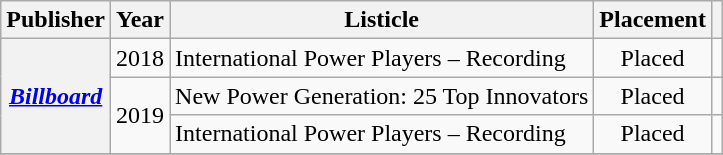<table class="wikitable plainrowheaders sortable" style="margin-right: 0">
<tr>
<th scope="col">Publisher</th>
<th scope="col">Year</th>
<th scope="col">Listicle</th>
<th scope="col">Placement</th>
<th scope="col" class="unsortable"></th>
</tr>
<tr>
<th scope="row" rowspan="3"><em><a href='#'>Billboard</a></em></th>
<td>2018</td>
<td>International Power Players – Recording</td>
<td style="text-align:center;">Placed</td>
<td style="text-align:center;"></td>
</tr>
<tr>
<td rowspan="2">2019</td>
<td>New Power Generation: 25 Top Innovators</td>
<td style="text-align:center;">Placed</td>
<td style="text-align:center;"></td>
</tr>
<tr>
<td>International Power Players – Recording</td>
<td style="text-align:center;">Placed</td>
<td style="text-align:center;"></td>
</tr>
<tr>
</tr>
</table>
